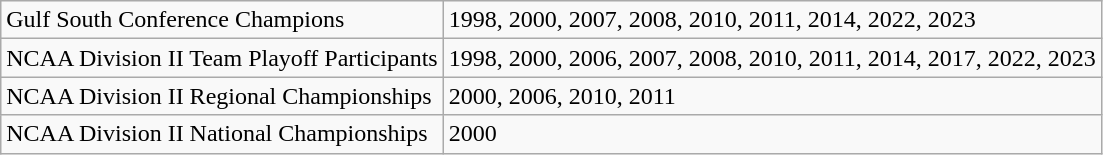<table class="wikitable">
<tr>
<td>Gulf South Conference Champions</td>
<td>1998, 2000, 2007, 2008, 2010, 2011, 2014, 2022, 2023</td>
</tr>
<tr>
<td>NCAA Division II Team Playoff Participants</td>
<td>1998, 2000, 2006, 2007, 2008, 2010, 2011, 2014, 2017, 2022, 2023</td>
</tr>
<tr>
<td>NCAA Division II Regional Championships</td>
<td>2000, 2006, 2010, 2011</td>
</tr>
<tr>
<td>NCAA Division II National Championships</td>
<td>2000</td>
</tr>
</table>
